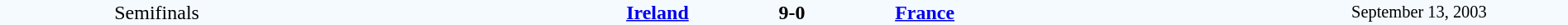<table style="width: 100%; background:#F5FAFF;" cellspacing="0">
<tr>
<td align=center rowspan=3 width=20%>Semifinals</td>
</tr>
<tr>
<td width=24% align=right><strong><a href='#'>Ireland</a></strong></td>
<td align=center width=13%><strong>9-0</strong></td>
<td width=24%><strong><a href='#'>France</a></strong></td>
<td style=font-size:85% rowspan=3 align=center>September 13, 2003</td>
</tr>
</table>
